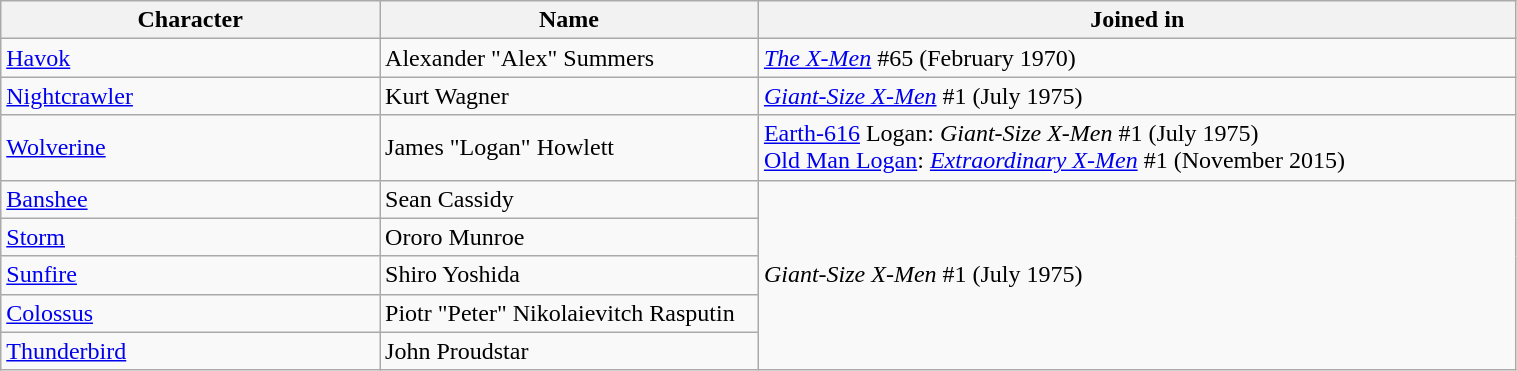<table class="wikitable sortable" style="width:80%;">
<tr>
<th style="width:20%;">Character</th>
<th style="width:20%;">Name</th>
<th style="width:40%;">Joined in</th>
</tr>
<tr>
<td><a href='#'>Havok</a></td>
<td>Alexander "Alex" Summers</td>
<td><em><a href='#'>The X-Men</a></em> #65 (February 1970)</td>
</tr>
<tr>
<td><a href='#'>Nightcrawler</a></td>
<td>Kurt Wagner</td>
<td><em><a href='#'>Giant-Size X-Men</a></em> #1 (July 1975)</td>
</tr>
<tr>
<td><a href='#'>Wolverine</a></td>
<td>James "Logan" Howlett</td>
<td><a href='#'>Earth-616</a> Logan: <em>Giant-Size X-Men</em> #1 (July 1975)<br><a href='#'>Old Man Logan</a>: <em><a href='#'>Extraordinary X-Men</a></em> #1 (November 2015)</td>
</tr>
<tr>
<td><a href='#'>Banshee</a></td>
<td>Sean Cassidy</td>
<td rowspan=5><em>Giant-Size X-Men</em> #1 (July 1975)</td>
</tr>
<tr>
<td><a href='#'>Storm</a></td>
<td>Ororo Munroe</td>
</tr>
<tr>
<td><a href='#'>Sunfire</a></td>
<td>Shiro Yoshida</td>
</tr>
<tr>
<td><a href='#'>Colossus</a></td>
<td>Piotr "Peter" Nikolaievitch Rasputin</td>
</tr>
<tr>
<td><a href='#'>Thunderbird</a></td>
<td>John Proudstar</td>
</tr>
</table>
